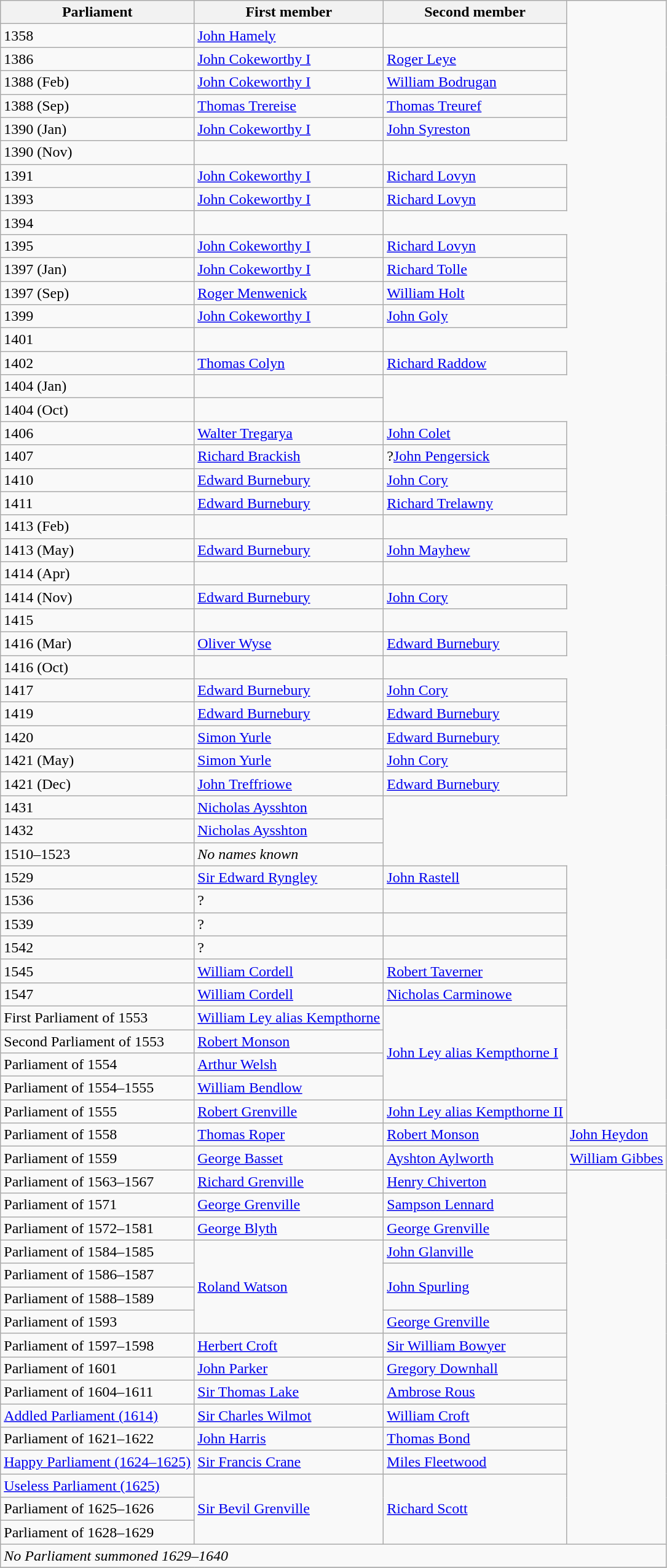<table class="wikitable">
<tr>
<th>Parliament</th>
<th>First member</th>
<th>Second member</th>
</tr>
<tr>
<td>1358</td>
<td><a href='#'>John Hamely</a></td>
<td></td>
</tr>
<tr>
<td>1386</td>
<td><a href='#'>John Cokeworthy I</a></td>
<td><a href='#'>Roger Leye</a></td>
</tr>
<tr>
<td>1388 (Feb)</td>
<td><a href='#'>John Cokeworthy I</a></td>
<td><a href='#'>William Bodrugan</a></td>
</tr>
<tr>
<td>1388 (Sep)</td>
<td><a href='#'>Thomas Trereise</a></td>
<td><a href='#'>Thomas Treuref</a></td>
</tr>
<tr>
<td>1390 (Jan)</td>
<td><a href='#'>John Cokeworthy I</a></td>
<td><a href='#'>John Syreston</a></td>
</tr>
<tr>
<td>1390 (Nov)</td>
<td></td>
</tr>
<tr>
<td>1391</td>
<td><a href='#'>John Cokeworthy I</a></td>
<td><a href='#'>Richard Lovyn</a></td>
</tr>
<tr>
<td>1393</td>
<td><a href='#'>John Cokeworthy I</a></td>
<td><a href='#'>Richard Lovyn</a></td>
</tr>
<tr>
<td>1394</td>
<td></td>
</tr>
<tr>
<td>1395</td>
<td><a href='#'>John Cokeworthy I</a></td>
<td><a href='#'>Richard Lovyn</a></td>
</tr>
<tr>
<td>1397 (Jan)</td>
<td><a href='#'>John Cokeworthy I</a></td>
<td><a href='#'>Richard Tolle</a></td>
</tr>
<tr>
<td>1397 (Sep)</td>
<td><a href='#'>Roger Menwenick</a></td>
<td><a href='#'>William Holt</a></td>
</tr>
<tr>
<td>1399</td>
<td><a href='#'>John Cokeworthy I</a></td>
<td><a href='#'>John Goly</a></td>
</tr>
<tr>
<td>1401</td>
<td></td>
</tr>
<tr>
<td>1402</td>
<td><a href='#'>Thomas Colyn</a></td>
<td><a href='#'>Richard Raddow</a></td>
</tr>
<tr>
<td>1404 (Jan)</td>
<td></td>
</tr>
<tr>
<td>1404 (Oct)</td>
<td></td>
</tr>
<tr>
<td>1406</td>
<td><a href='#'>Walter Tregarya</a></td>
<td><a href='#'>John Colet</a></td>
</tr>
<tr>
<td>1407</td>
<td><a href='#'>Richard Brackish</a></td>
<td>?<a href='#'>John Pengersick</a></td>
</tr>
<tr>
<td>1410</td>
<td><a href='#'>Edward Burnebury</a></td>
<td><a href='#'>John Cory</a></td>
</tr>
<tr>
<td>1411</td>
<td><a href='#'>Edward Burnebury</a></td>
<td><a href='#'>Richard Trelawny</a></td>
</tr>
<tr>
<td>1413 (Feb)</td>
<td></td>
</tr>
<tr>
<td>1413 (May)</td>
<td><a href='#'>Edward Burnebury</a></td>
<td><a href='#'>John Mayhew</a></td>
</tr>
<tr>
<td>1414 (Apr)</td>
<td></td>
</tr>
<tr>
<td>1414 (Nov)</td>
<td><a href='#'>Edward Burnebury</a></td>
<td><a href='#'>John Cory</a></td>
</tr>
<tr>
<td>1415</td>
<td></td>
</tr>
<tr>
<td>1416 (Mar)</td>
<td><a href='#'>Oliver Wyse</a></td>
<td><a href='#'>Edward Burnebury</a></td>
</tr>
<tr>
<td>1416 (Oct)</td>
<td></td>
</tr>
<tr>
<td>1417</td>
<td><a href='#'>Edward Burnebury</a></td>
<td><a href='#'>John Cory</a></td>
</tr>
<tr>
<td>1419</td>
<td><a href='#'>Edward Burnebury</a></td>
<td><a href='#'>Edward Burnebury</a></td>
</tr>
<tr>
<td>1420</td>
<td><a href='#'>Simon Yurle</a></td>
<td><a href='#'>Edward Burnebury</a></td>
</tr>
<tr>
<td>1421 (May)</td>
<td><a href='#'>Simon Yurle</a></td>
<td><a href='#'>John Cory</a></td>
</tr>
<tr>
<td>1421 (Dec)</td>
<td><a href='#'>John Treffriowe</a></td>
<td><a href='#'>Edward Burnebury</a></td>
</tr>
<tr>
<td>1431</td>
<td><a href='#'>Nicholas Aysshton</a></td>
</tr>
<tr>
<td>1432</td>
<td><a href='#'>Nicholas Aysshton</a></td>
</tr>
<tr>
<td>1510–1523</td>
<td><em>No names known</em></td>
</tr>
<tr>
<td>1529</td>
<td><a href='#'>Sir Edward Ryngley</a></td>
<td><a href='#'>John Rastell</a></td>
</tr>
<tr>
<td>1536</td>
<td>?</td>
<td></td>
</tr>
<tr>
<td>1539</td>
<td>?</td>
<td></td>
</tr>
<tr>
<td>1542</td>
<td>?</td>
<td></td>
</tr>
<tr>
<td>1545</td>
<td><a href='#'>William Cordell</a></td>
<td><a href='#'>Robert Taverner</a></td>
</tr>
<tr>
<td>1547</td>
<td><a href='#'>William Cordell</a></td>
<td><a href='#'>Nicholas Carminowe</a></td>
</tr>
<tr>
<td>First Parliament of 1553</td>
<td><a href='#'>William Ley alias Kempthorne</a></td>
<td rowspan="4"><a href='#'>John Ley alias Kempthorne I</a></td>
</tr>
<tr>
<td>Second Parliament of 1553</td>
<td><a href='#'>Robert Monson</a></td>
</tr>
<tr>
<td>Parliament of 1554</td>
<td><a href='#'>Arthur Welsh</a></td>
</tr>
<tr>
<td>Parliament of 1554–1555</td>
<td><a href='#'>William Bendlow</a></td>
</tr>
<tr>
<td>Parliament of 1555</td>
<td><a href='#'>Robert Grenville</a></td>
<td><a href='#'>John Ley alias Kempthorne II</a></td>
</tr>
<tr>
<td>Parliament of 1558</td>
<td><a href='#'>Thomas Roper</a></td>
<td><a href='#'>Robert Monson</a></td>
<td><a href='#'>John Heydon</a></td>
</tr>
<tr>
<td>Parliament of 1559</td>
<td><a href='#'>George Basset</a></td>
<td><a href='#'>Ayshton Aylworth</a></td>
<td><a href='#'>William Gibbes</a></td>
</tr>
<tr>
<td>Parliament of 1563–1567</td>
<td><a href='#'>Richard Grenville</a></td>
<td><a href='#'>Henry Chiverton</a></td>
</tr>
<tr>
<td>Parliament of 1571</td>
<td><a href='#'>George Grenville</a></td>
<td><a href='#'>Sampson Lennard</a></td>
</tr>
<tr>
<td>Parliament of 1572–1581</td>
<td><a href='#'>George Blyth</a></td>
<td><a href='#'>George Grenville</a></td>
</tr>
<tr>
<td>Parliament of 1584–1585</td>
<td rowspan="4"><a href='#'>Roland Watson</a></td>
<td><a href='#'>John Glanville</a></td>
</tr>
<tr>
<td>Parliament of 1586–1587</td>
<td rowspan="2"><a href='#'>John Spurling</a></td>
</tr>
<tr>
<td>Parliament of 1588–1589</td>
</tr>
<tr>
<td>Parliament of 1593</td>
<td><a href='#'>George Grenville</a></td>
</tr>
<tr>
<td>Parliament of 1597–1598</td>
<td><a href='#'>Herbert Croft</a></td>
<td><a href='#'>Sir William Bowyer</a></td>
</tr>
<tr>
<td>Parliament of 1601</td>
<td><a href='#'>John Parker</a></td>
<td><a href='#'>Gregory Downhall</a></td>
</tr>
<tr>
<td>Parliament of 1604–1611</td>
<td><a href='#'>Sir Thomas Lake</a></td>
<td><a href='#'>Ambrose Rous</a></td>
</tr>
<tr>
<td><a href='#'>Addled Parliament (1614)</a></td>
<td><a href='#'>Sir Charles Wilmot</a></td>
<td><a href='#'>William Croft</a></td>
</tr>
<tr>
<td>Parliament of 1621–1622</td>
<td><a href='#'>John Harris</a></td>
<td><a href='#'>Thomas Bond</a></td>
</tr>
<tr>
<td><a href='#'>Happy Parliament (1624–1625)</a></td>
<td><a href='#'>Sir Francis Crane</a></td>
<td><a href='#'>Miles Fleetwood</a></td>
</tr>
<tr>
<td><a href='#'>Useless Parliament (1625)</a></td>
<td rowspan="3"><a href='#'>Sir Bevil Grenville</a></td>
<td rowspan="3"><a href='#'>Richard Scott</a></td>
</tr>
<tr>
<td>Parliament of 1625–1626</td>
</tr>
<tr>
<td>Parliament of 1628–1629</td>
</tr>
<tr>
<td colspan="4"><em>No Parliament summoned 1629–1640</em></td>
</tr>
<tr>
</tr>
</table>
